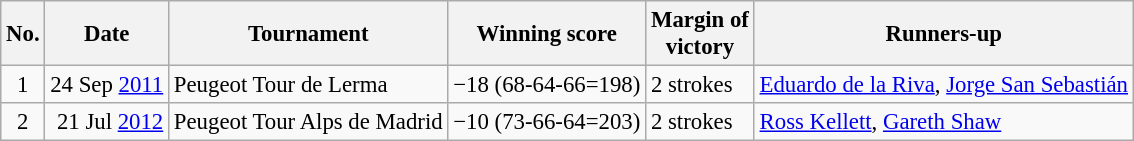<table class="wikitable" style="font-size:95%;">
<tr>
<th>No.</th>
<th>Date</th>
<th>Tournament</th>
<th>Winning score</th>
<th>Margin of<br>victory</th>
<th>Runners-up</th>
</tr>
<tr>
<td align=center>1</td>
<td align=right>24 Sep <a href='#'>2011</a></td>
<td>Peugeot Tour de Lerma</td>
<td>−18 (68-64-66=198)</td>
<td>2 strokes</td>
<td> <a href='#'>Eduardo de la Riva</a>,  <a href='#'>Jorge San Sebastián</a></td>
</tr>
<tr>
<td align=center>2</td>
<td align=right>21 Jul <a href='#'>2012</a></td>
<td>Peugeot Tour Alps de Madrid</td>
<td>−10 (73-66-64=203)</td>
<td>2 strokes</td>
<td> <a href='#'>Ross Kellett</a>,  <a href='#'>Gareth Shaw</a></td>
</tr>
</table>
